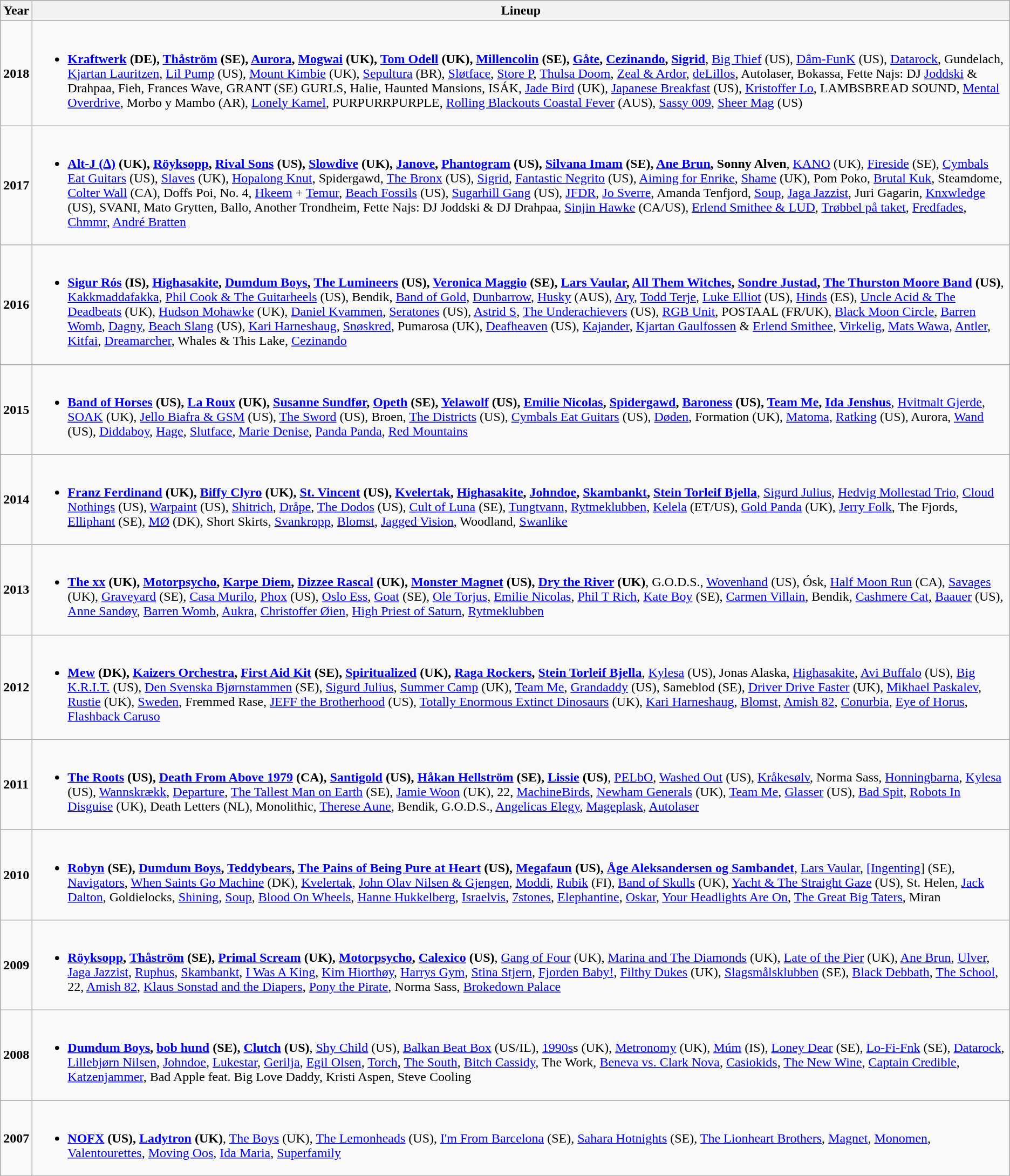<table class="wikitable">
<tr>
<th>Year</th>
<th>Lineup</th>
</tr>
<tr>
<td><strong>2018</strong></td>
<td><br><ul><li><strong><a href='#'>Kraftwerk</a> (DE), <a href='#'>Thåström</a> (SE), <a href='#'>Aurora</a>, <a href='#'>Mogwai</a> (UK), <a href='#'>Tom Odell</a> (UK), <a href='#'>Millencolin</a> (SE), <a href='#'>Gåte</a>, <a href='#'>Cezinando</a>, <a href='#'>Sigrid</a></strong>, <a href='#'>Big Thief</a> (US), <a href='#'>Dâm-FunK</a> (US), <a href='#'>Datarock</a>, Gundelach, <a href='#'>Kjartan Lauritzen</a>, <a href='#'>Lil Pump</a> (US), <a href='#'>Mount Kimbie</a> (UK), <a href='#'>Sepultura</a> (BR), <a href='#'>Sløtface</a>, <a href='#'>Store P</a>, <a href='#'>Thulsa Doom</a>, <a href='#'>Zeal & Ardor</a>, <a href='#'>deLillos</a>, Autolaser, Bokassa, Fette Najs: DJ <a href='#'>Joddski</a> & Drahpaa, Fieh, Frances Wave, GRANT (SE) GURLS, Halie, Haunted Mansions, ISÁK, <a href='#'>Jade Bird</a> (UK), <a href='#'>Japanese Breakfast</a> (US), <a href='#'>Kristoffer Lo</a>, LAMBSBREAD SOUND, <a href='#'>Mental Overdrive</a>, Morbo y Mambo (AR), <a href='#'>Lonely Kamel</a>, PURPURRPURPLE, <a href='#'>Rolling Blackouts Coastal Fever</a> (AUS), <a href='#'>Sassy 009</a>, <a href='#'>Sheer Mag</a> (US)</li></ul></td>
</tr>
<tr>
<td><strong>2017</strong></td>
<td><br><ul><li><strong><a href='#'>Alt-J (∆)</a> (UK), <a href='#'>Röyksopp</a>, <a href='#'>Rival Sons</a> (US), <a href='#'>Slowdive</a> (UK), <a href='#'>Janove</a>, <a href='#'>Phantogram</a> (US), <a href='#'>Silvana Imam</a> (SE), <a href='#'>Ane Brun</a>, Sonny Alven</strong>, <a href='#'>KANO</a> (UK), <a href='#'>Fireside</a> (SE), <a href='#'>Cymbals Eat Guitars</a> (US), <a href='#'>Slaves</a> (UK), <a href='#'>Hopalong Knut</a>, Spidergawd, <a href='#'>The Bronx</a> (US), <a href='#'>Sigrid</a>, <a href='#'>Fantastic Negrito</a> (US), <a href='#'>Aiming for Enrike</a>, <a href='#'>Shame</a> (UK), Pom Poko, <a href='#'>Brutal Kuk</a>, Steamdome, <a href='#'>Colter Wall</a> (CA), Doffs Poi, No. 4, <a href='#'>Hkeem</a> + <a href='#'>Temur</a>, <a href='#'>Beach Fossils</a> (US), <a href='#'>Sugarhill Gang</a> (US), <a href='#'>JFDR</a>, <a href='#'>Jo Sverre</a>, Amanda Tenfjord, <a href='#'>Soup</a>, <a href='#'>Jaga Jazzist</a>, Juri Gagarin, <a href='#'>Knxwledge</a> (US), SVANI, Mato Grytten, Ballo, Another Trondheim, Fette Najs: DJ Joddski & DJ Drahpaa, <a href='#'>Sinjin Hawke</a> (CA/US), <a href='#'>Erlend Smithee & LUD</a>, <a href='#'>Trøbbel på taket</a>, <a href='#'>Fredfades</a>, <a href='#'>Chmmr</a>, <a href='#'>André Bratten</a></li></ul></td>
</tr>
<tr>
<td><strong>2016</strong></td>
<td><br><ul><li><strong><a href='#'>Sigur Rós</a> (IS), <a href='#'>Highasakite</a>, <a href='#'>Dumdum Boys</a>, <a href='#'>The Lumineers</a> (US), <a href='#'>Veronica Maggio</a> (SE), <a href='#'>Lars Vaular</a>, <a href='#'>All Them Witches</a>, <a href='#'>Sondre Justad</a>, <a href='#'>The Thurston Moore Band</a> (US)</strong>, <a href='#'>Kakkmaddafakka</a>, <a href='#'>Phil Cook & The Guitarheels</a> (US), Bendik, <a href='#'>Band of Gold</a>, <a href='#'>Dunbarrow</a>, <a href='#'>Husky</a> (AUS), <a href='#'>Ary</a>, <a href='#'>Todd Terje</a>, <a href='#'>Luke Elliot</a> (US), <a href='#'>Hinds</a> (ES), <a href='#'>Uncle Acid & The Deadbeats</a> (UK), <a href='#'>Hudson Mohawke</a> (UK), <a href='#'>Daniel Kvammen</a>, <a href='#'>Seratones</a> (US), <a href='#'>Astrid S</a>, <a href='#'>The Underachievers</a> (US), <a href='#'>RGB Unit</a>, POSTAAL (FR/UK), <a href='#'>Black Moon Circle</a>, <a href='#'>Barren Womb</a>, <a href='#'>Dagny</a>, <a href='#'>Beach Slang</a> (US), <a href='#'>Kari Harneshaug</a>, <a href='#'>Snøskred</a>, Pumarosa (UK), <a href='#'>Deafheaven</a> (US), <a href='#'>Kajander</a>, <a href='#'>Kjartan Gaulfossen</a> & <a href='#'>Erlend Smithee</a>, <a href='#'>Virkelig</a>, <a href='#'>Mats Wawa</a>, <a href='#'>Antler</a>, <a href='#'>Kitfai</a>, <a href='#'>Dreamarcher</a>, Whales & This Lake, <a href='#'>Cezinando</a></li></ul></td>
</tr>
<tr>
<td><strong>2015</strong></td>
<td><br><ul><li><strong><a href='#'>Band of Horses</a> (US), <a href='#'>La Roux</a> (UK), <a href='#'>Susanne Sundfør</a>, <a href='#'>Opeth</a> (SE), <a href='#'>Yelawolf</a> (US), <a href='#'>Emilie Nicolas</a>, <a href='#'>Spidergawd</a>, <a href='#'>Baroness</a> (US), <a href='#'>Team Me</a>, <a href='#'>Ida Jenshus</a></strong>, <a href='#'>Hvitmalt Gjerde</a>, <a href='#'>SOAK</a> (UK), <a href='#'>Jello Biafra & GSM</a> (US), <a href='#'>The Sword</a> (US), Broen, <a href='#'>The Districts</a> (US), <a href='#'>Cymbals Eat Guitars</a> (US), <a href='#'>Døden</a>, Formation (UK), <a href='#'>Matoma</a>, <a href='#'>Ratking</a> (US), Aurora, <a href='#'>Wand</a> (US), <a href='#'>Diddaboy</a>, <a href='#'>Hage</a>, <a href='#'>Slutface</a>, <a href='#'>Marie Denise</a>, <a href='#'>Panda Panda</a>, <a href='#'>Red Mountains</a></li></ul></td>
</tr>
<tr>
<td><strong>2014</strong></td>
<td><br><ul><li><strong><a href='#'>Franz Ferdinand</a> (UK), <a href='#'>Biffy Clyro</a> (UK), <a href='#'>St. Vincent</a> (US), <a href='#'>Kvelertak</a>, <a href='#'>Highasakite</a>, <a href='#'>Johndoe</a>, <a href='#'>Skambankt</a>, <a href='#'>Stein Torleif Bjella</a></strong>, <a href='#'>Sigurd Julius</a>, <a href='#'>Hedvig Mollestad Trio</a>, <a href='#'>Cloud Nothings</a> (US), <a href='#'>Warpaint</a> (US), <a href='#'>Shitrich</a>, <a href='#'>Dråpe</a>, <a href='#'>The Dodos</a> (US), <a href='#'>Cult of Luna</a> (SE), <a href='#'>Tungtvann</a>, <a href='#'>Rytmeklubben</a>, <a href='#'>Kelela</a> (ET/US), <a href='#'>Gold Panda</a> (UK), <a href='#'>Jerry Folk</a>, The Fjords, <a href='#'>Elliphant</a> (SE), <a href='#'>MØ</a> (DK), Short Skirts, <a href='#'>Svankropp</a>, <a href='#'>Blomst</a>, <a href='#'>Jagged Vision</a>, Woodland, <a href='#'>Swanlike</a></li></ul></td>
</tr>
<tr>
<td><strong>2013</strong></td>
<td><br><ul><li><strong><a href='#'>The xx</a> (UK), <a href='#'>Motorpsycho</a>, <a href='#'>Karpe Diem</a>, <a href='#'>Dizzee Rascal</a> (UK), <a href='#'>Monster Magnet</a> (US), <a href='#'>Dry the River</a> (UK)</strong>, G.O.D.S., <a href='#'>Wovenhand</a> (US), Ósk, <a href='#'>Half Moon Run</a> (CA), <a href='#'>Savages</a> (UK), <a href='#'>Graveyard</a> (SE), <a href='#'>Casa Murilo</a>, <a href='#'>Phox</a> (US), <a href='#'>Oslo Ess</a>, <a href='#'>Goat</a> (SE), <a href='#'>Ole Torjus</a>, <a href='#'>Emilie Nicolas</a>, <a href='#'>Phil T Rich</a>, <a href='#'>Kate Boy</a> (SE), <a href='#'>Carmen Villain</a>, Bendik, <a href='#'>Cashmere Cat</a>, <a href='#'>Baauer</a> (US), <a href='#'>Anne Sandøy</a>, <a href='#'>Barren Womb</a>, <a href='#'>Aukra</a>, <a href='#'>Christoffer Øien</a>, <a href='#'>High Priest of Saturn</a>, <a href='#'>Rytmeklubben</a></li></ul></td>
</tr>
<tr>
<td><strong>2012</strong></td>
<td><br><ul><li><strong><a href='#'>Mew</a> (DK), <a href='#'>Kaizers Orchestra</a>, <a href='#'>First Aid Kit</a> (SE), <a href='#'>Spiritualized</a> (UK), <a href='#'>Raga Rockers</a>, <a href='#'>Stein Torleif Bjella</a></strong>, <a href='#'>Kylesa</a> (US), Jonas Alaska, <a href='#'>Highasakite</a>, <a href='#'>Avi Buffalo</a> (US), <a href='#'>Big K.R.I.T.</a> (US), <a href='#'>Den Svenska Bjørnstammen</a> (SE), <a href='#'>Sigurd Julius</a>, <a href='#'>Summer Camp</a> (UK), <a href='#'>Team Me</a>, <a href='#'>Grandaddy</a> (US), Sameblod (SE), <a href='#'>Driver Drive Faster</a> (UK), <a href='#'>Mikhael Paskalev</a>, <a href='#'>Rustie</a> (UK), <a href='#'>Sweden</a>, Fremmed Rase, <a href='#'>JEFF the Brotherhood</a> (US), <a href='#'>Totally Enormous Extinct Dinosaurs</a> (UK), <a href='#'>Kari Harneshaug</a>, <a href='#'>Blomst</a>, <a href='#'>Amish 82</a>, <a href='#'>Conurbia</a>, <a href='#'>Eye of Horus</a>, <a href='#'>Flashback Caruso</a></li></ul></td>
</tr>
<tr>
<td><strong>2011</strong></td>
<td><br><ul><li><strong><a href='#'>The Roots</a> (US), <a href='#'>Death From Above 1979</a> (CA), <a href='#'>Santigold</a> (US), <a href='#'>Håkan Hellström</a> (SE), <a href='#'>Lissie</a> (US)</strong>, <a href='#'>PELbO</a>, <a href='#'>Washed Out</a> (US), <a href='#'>Kråkesølv</a>, Norma Sass, <a href='#'>Honningbarna</a>, <a href='#'>Kylesa</a> (US), <a href='#'>Wannskrækk</a>, <a href='#'>Departure</a>, <a href='#'>The Tallest Man on Earth</a> (SE), <a href='#'>Jamie Woon</a> (UK), 22, <a href='#'>MachineBirds</a>, <a href='#'>Newham Generals</a> (UK), <a href='#'>Team Me</a>, <a href='#'>Glasser</a> (US), <a href='#'>Bad Spit</a>, <a href='#'>Robots In Disguise</a> (UK), Death Letters (NL), Monolithic, <a href='#'>Therese Aune</a>, Bendik, G.O.D.S., <a href='#'>Angelicas Elegy</a>, <a href='#'>Mageplask</a>, <a href='#'>Autolaser</a></li></ul></td>
</tr>
<tr>
<td><strong>2010</strong></td>
<td><br><ul><li><strong><a href='#'>Robyn</a> (SE), <a href='#'>Dumdum Boys</a>, <a href='#'>Teddybears</a>, <a href='#'>The Pains of Being Pure at Heart</a> (US), <a href='#'>Megafaun</a> (US), <a href='#'>Åge Aleksandersen og Sambandet</a></strong>, <a href='#'>Lars Vaular</a>, <a href='#'>[Ingenting</a>] (SE), <a href='#'>Navigators</a>, <a href='#'>When Saints Go Machine</a> (DK), <a href='#'>Kvelertak</a>, <a href='#'>John Olav Nilsen & Gjengen</a>, <a href='#'>Moddi</a>, <a href='#'>Rubik</a> (FI), <a href='#'>Band of Skulls</a> (UK), <a href='#'>Yacht & The Straight Gaze</a> (US), St. Helen, <a href='#'>Jack Dalton</a>, Goldielocks, <a href='#'>Shining</a>, <a href='#'>Soup</a>, <a href='#'>Blood On Wheels</a>, <a href='#'>Hanne Hukkelberg</a>, <a href='#'>Israelvis</a>, <a href='#'>7stones</a>, <a href='#'>Elephantine</a>, <a href='#'>Oskar</a>, <a href='#'>Your Headlights Are On</a>, <a href='#'>The Great Big Taters</a>, Miran</li></ul></td>
</tr>
<tr>
<td><strong>2009</strong></td>
<td><br><ul><li><strong><a href='#'>Röyksopp</a>, <a href='#'>Thåström</a> (SE), <a href='#'>Primal Scream</a> (UK), <a href='#'>Motorpsycho</a>, <a href='#'>Calexico</a> (US)</strong>, <a href='#'>Gang of Four</a> (UK), <a href='#'>Marina and The Diamonds</a> (UK), <a href='#'>Late of the Pier</a> (UK), <a href='#'>Ane Brun</a>, <a href='#'>Ulver</a>, <a href='#'>Jaga Jazzist</a>, <a href='#'>Ruphus</a>, <a href='#'>Skambankt</a>, <a href='#'>I Was A King</a>, <a href='#'>Kim Hiorthøy</a>, <a href='#'>Harrys Gym</a>, <a href='#'>Stina Stjern</a>, <a href='#'>Fjorden Baby!</a>, <a href='#'>Filthy Dukes</a> (UK), <a href='#'>Slagsmålsklubben</a> (SE), <a href='#'>Black Debbath</a>, <a href='#'>The School</a>, 22, <a href='#'>Amish 82</a>, <a href='#'>Klaus Sonstad and the Diapers</a>, <a href='#'>Pony the Pirate</a>, Norma Sass, <a href='#'>Brokedown Palace</a></li></ul></td>
</tr>
<tr>
<td><strong>2008</strong></td>
<td><br><ul><li><strong><a href='#'>Dumdum Boys</a>, <a href='#'>bob hund</a> (SE), <a href='#'>Clutch</a> (US)</strong>, <a href='#'>Shy Child</a> (US), <a href='#'>Balkan Beat Box</a> (US/IL), <a href='#'>1990s</a>s (UK), <a href='#'>Metronomy</a> (UK), <a href='#'>Múm</a> (IS), <a href='#'>Loney Dear</a> (SE), <a href='#'>Lo-Fi-Fnk</a> (SE), <a href='#'>Datarock</a>, <a href='#'>Lillebjørn Nilsen</a>, <a href='#'>Johndoe</a>, <a href='#'>Lukestar</a>, <a href='#'>Gerilja</a>, <a href='#'>Egil Olsen</a>, <a href='#'>Torch</a>, <a href='#'>The South</a>, <a href='#'>Bitch Cassidy</a>, The Work, <a href='#'>Beneva vs. Clark Nova</a>, <a href='#'>Casiokids</a>, <a href='#'>The New Wine</a>, <a href='#'>Captain Credible</a>, <a href='#'>Katzenjammer</a>, Bad Apple feat. Big Love Daddy, Kristi Aspen, Steve Cooling</li></ul></td>
</tr>
<tr>
<td><strong>2007</strong></td>
<td><br><ul><li><strong><a href='#'>NOFX</a> (US), <a href='#'>Ladytron</a> (UK)</strong>, <a href='#'>The Boys</a> (UK), <a href='#'>The Lemonheads</a> (US), <a href='#'>I'm From Barcelona</a> (SE), <a href='#'>Sahara Hotnights</a> (SE), <a href='#'>The Lionheart Brothers</a>, <a href='#'>Magnet</a>, <a href='#'>Monomen</a>, <a href='#'>Valentourettes</a>, <a href='#'>Moving Oos</a>, <a href='#'>Ida Maria</a>, <a href='#'>Superfamily</a></li></ul></td>
</tr>
</table>
